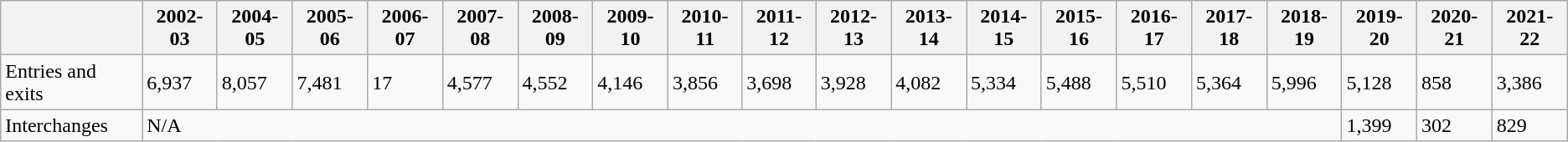<table class="wikitable">
<tr>
<th></th>
<th>2002-03</th>
<th>2004-05</th>
<th>2005-06</th>
<th>2006-07</th>
<th>2007-08</th>
<th>2008-09</th>
<th>2009-10</th>
<th>2010-11</th>
<th>2011-12</th>
<th>2012-13</th>
<th>2013-14</th>
<th>2014-15</th>
<th>2015-16</th>
<th>2016-17</th>
<th>2017-18</th>
<th>2018-19</th>
<th>2019-20</th>
<th>2020-21</th>
<th>2021-22</th>
</tr>
<tr>
<td>Entries and exits</td>
<td>6,937</td>
<td>8,057</td>
<td>7,481</td>
<td>17</td>
<td>4,577</td>
<td>4,552</td>
<td>4,146</td>
<td>3,856</td>
<td>3,698</td>
<td>3,928</td>
<td>4,082</td>
<td>5,334</td>
<td>5,488</td>
<td>5,510</td>
<td>5,364</td>
<td>5,996</td>
<td>5,128</td>
<td>858</td>
<td>3,386</td>
</tr>
<tr>
<td>Interchanges</td>
<td colspan="16">N/A</td>
<td>1,399</td>
<td>302</td>
<td>829</td>
</tr>
</table>
